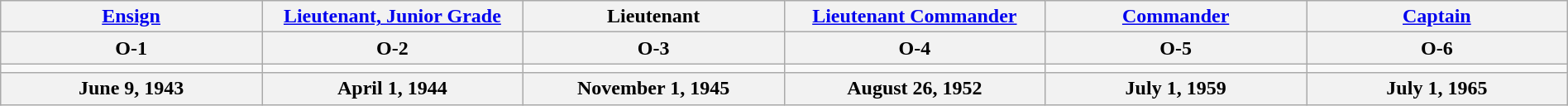<table class="wikitable" style="margin:auto; width:100%;">
<tr>
<th><a href='#'>Ensign</a></th>
<th><a href='#'>Lieutenant, Junior Grade</a></th>
<th>Lieutenant</th>
<th><a href='#'>Lieutenant Commander</a></th>
<th><a href='#'>Commander</a></th>
<th><a href='#'>Captain</a></th>
</tr>
<tr>
<th>O-1</th>
<th>O-2</th>
<th>O-3</th>
<th>O-4</th>
<th>O-5</th>
<th>O-6</th>
</tr>
<tr>
<td style="text-align:center; width:16%;"></td>
<td style="text-align:center; width:16%;"></td>
<td style="text-align:center; width:16%;"></td>
<td style="text-align:center; width:16%;"></td>
<td style="text-align:center; width:16%;"></td>
<td style="text-align:center; width:16%;"></td>
</tr>
<tr>
<th>June 9, 1943</th>
<th>April 1, 1944</th>
<th>November 1, 1945</th>
<th>August 26, 1952</th>
<th>July 1, 1959</th>
<th>July 1, 1965</th>
</tr>
</table>
